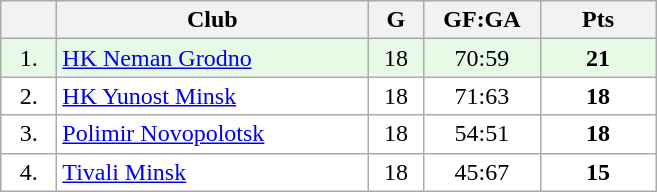<table class="wikitable">
<tr>
<th width="30"></th>
<th width="200">Club</th>
<th width="30">G</th>
<th width="70">GF:GA</th>
<th width="70">Pts</th>
</tr>
<tr bgcolor="#e6fae6" align="center">
<td>1.</td>
<td align="left"><a href='#'>HK Neman Grodno</a></td>
<td>18</td>
<td>70:59</td>
<td><strong>21</strong></td>
</tr>
<tr bgcolor="#FFFFFF" align="center">
<td>2.</td>
<td align="left"><a href='#'>HK Yunost Minsk</a></td>
<td>18</td>
<td>71:63</td>
<td><strong>18</strong></td>
</tr>
<tr bgcolor="#FFFFFF" align="center">
<td>3.</td>
<td align="left"><a href='#'>Polimir Novopolotsk</a></td>
<td>18</td>
<td>54:51</td>
<td><strong>18</strong></td>
</tr>
<tr bgcolor="#FFFFFF" align="center">
<td>4.</td>
<td align="left"><a href='#'>Tivali Minsk</a></td>
<td>18</td>
<td>45:67</td>
<td><strong>15</strong></td>
</tr>
</table>
